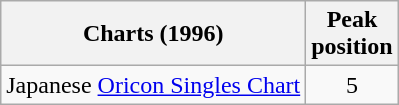<table class="wikitable">
<tr>
<th>Charts (1996)</th>
<th>Peak<br>position</th>
</tr>
<tr>
<td>Japanese <a href='#'>Oricon Singles Chart</a></td>
<td align="center">5</td>
</tr>
</table>
